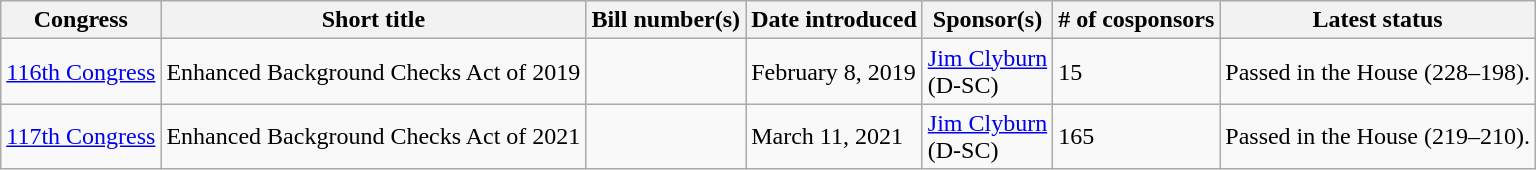<table class="wikitable">
<tr>
<th>Congress</th>
<th>Short title</th>
<th>Bill number(s)</th>
<th>Date introduced</th>
<th>Sponsor(s)</th>
<th># of cosponsors</th>
<th>Latest status</th>
</tr>
<tr>
<td><a href='#'>116th Congress</a></td>
<td>Enhanced Background Checks Act of 2019</td>
<td></td>
<td>February 8, 2019</td>
<td><a href='#'>Jim Clyburn</a><br>(D-SC)</td>
<td>15</td>
<td>Passed in the House (228–198).</td>
</tr>
<tr>
<td><a href='#'>117th Congress</a></td>
<td>Enhanced Background Checks Act of 2021</td>
<td></td>
<td>March 11, 2021</td>
<td><a href='#'>Jim Clyburn</a><br>(D-SC)</td>
<td>165</td>
<td>Passed in the House (219–210).</td>
</tr>
</table>
